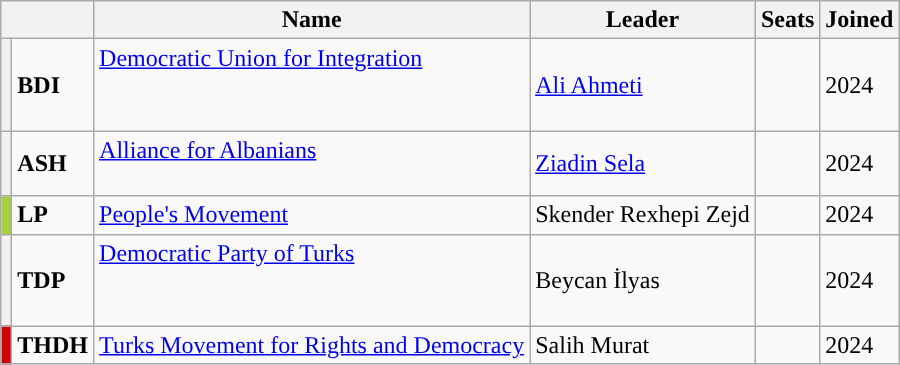<table class="wikitable" style="text-align:left;">
<tr>
<th colspan="2"></th>
<th>Name</th>
<th>Leader</th>
<th>Seats</th>
<th>Joined</th>
</tr>
<tr>
<th style="background-color:"></th>
<td><strong>BDI</strong></td>
<td><a href='#'>Democratic Union for Integration</a><br><br><br></td>
<td><a href='#'>Ali Ahmeti</a></td>
<td></td>
<td>2024</td>
</tr>
<tr>
<th style="background-color:"></th>
<td><strong>ASH</strong></td>
<td><a href='#'>Alliance for Albanians</a><br><br></td>
<td><a href='#'>Ziadin Sela</a></td>
<td></td>
<td>2024</td>
</tr>
<tr>
<th style="background-color:#A5CF3D;"></th>
<td><strong>LP</strong></td>
<td><a href='#'>People's Movement</a><br></td>
<td>Skender Rexhepi Zejd</td>
<td></td>
<td>2024</td>
</tr>
<tr>
<th style="background-color:"></th>
<td><strong>TDP</strong></td>
<td><a href='#'>Democratic Party of Turks</a><br><br><br></td>
<td>Beycan İlyas</td>
<td></td>
<td>2024</td>
</tr>
<tr>
<th style="background-color:#CD0303;"></th>
<td><strong>THDH</strong></td>
<td><a href='#'>Turks Movement for Rights and Democracy</a></td>
<td>Salih Murat</td>
<td></td>
<td>2024</td>
</tr>
</table>
